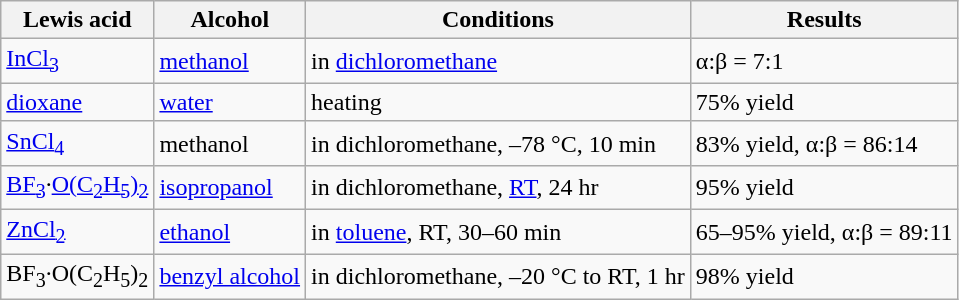<table class="wikitable" border="1">
<tr>
<th>Lewis acid</th>
<th>Alcohol</th>
<th>Conditions</th>
<th>Results</th>
</tr>
<tr>
<td><a href='#'>InCl<sub>3</sub></a></td>
<td><a href='#'>methanol</a></td>
<td>in <a href='#'>dichloromethane</a></td>
<td>α:β = 7:1</td>
</tr>
<tr>
<td><a href='#'>dioxane</a></td>
<td><a href='#'>water</a></td>
<td>heating</td>
<td>75% yield</td>
</tr>
<tr>
<td><a href='#'>SnCl<sub>4</sub></a></td>
<td>methanol</td>
<td>in dichloromethane, –78 °C, 10 min</td>
<td>83% yield, α:β = 86:14</td>
</tr>
<tr>
<td><a href='#'>BF<sub>3</sub></a>·<a href='#'>O(C<sub>2</sub>H<sub>5</sub>)<sub>2</sub></a></td>
<td><a href='#'>isopropanol</a></td>
<td>in dichloromethane, <a href='#'>RT</a>, 24 hr</td>
<td>95% yield</td>
</tr>
<tr>
<td><a href='#'>ZnCl<sub>2</sub></a></td>
<td><a href='#'>ethanol</a></td>
<td>in <a href='#'>toluene</a>, RT, 30–60 min</td>
<td>65–95% yield, α:β = 89:11</td>
</tr>
<tr>
<td>BF<sub>3</sub>·O(C<sub>2</sub>H<sub>5</sub>)<sub>2</sub></td>
<td><a href='#'>benzyl alcohol</a></td>
<td>in dichloromethane, –20 °C to RT, 1 hr</td>
<td>98% yield</td>
</tr>
</table>
